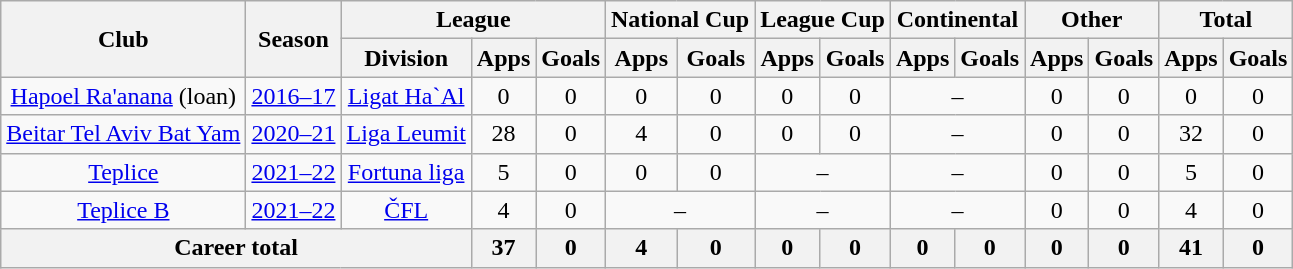<table class="wikitable" style="text-align: center">
<tr>
<th rowspan="2">Club</th>
<th rowspan="2">Season</th>
<th colspan="3">League</th>
<th colspan="2">National Cup</th>
<th colspan="2">League Cup</th>
<th colspan="2">Continental</th>
<th colspan="2">Other</th>
<th colspan="2">Total</th>
</tr>
<tr>
<th>Division</th>
<th>Apps</th>
<th>Goals</th>
<th>Apps</th>
<th>Goals</th>
<th>Apps</th>
<th>Goals</th>
<th>Apps</th>
<th>Goals</th>
<th>Apps</th>
<th>Goals</th>
<th>Apps</th>
<th>Goals</th>
</tr>
<tr>
<td><a href='#'>Hapoel Ra'anana</a> (loan)</td>
<td><a href='#'>2016–17</a></td>
<td><a href='#'>Ligat Ha`Al</a></td>
<td>0</td>
<td>0</td>
<td>0</td>
<td>0</td>
<td>0</td>
<td>0</td>
<td colspan="2">–</td>
<td>0</td>
<td>0</td>
<td>0</td>
<td>0</td>
</tr>
<tr>
<td><a href='#'>Beitar Tel Aviv Bat Yam</a></td>
<td><a href='#'>2020–21</a></td>
<td><a href='#'>Liga Leumit</a></td>
<td>28</td>
<td>0</td>
<td>4</td>
<td>0</td>
<td>0</td>
<td>0</td>
<td colspan="2">–</td>
<td>0</td>
<td>0</td>
<td>32</td>
<td>0</td>
</tr>
<tr>
<td><a href='#'>Teplice</a></td>
<td><a href='#'>2021–22</a></td>
<td><a href='#'>Fortuna liga</a></td>
<td>5</td>
<td>0</td>
<td>0</td>
<td>0</td>
<td colspan="2">–</td>
<td colspan="2">–</td>
<td>0</td>
<td>0</td>
<td>5</td>
<td>0</td>
</tr>
<tr>
<td><a href='#'>Teplice B</a></td>
<td><a href='#'>2021–22</a></td>
<td><a href='#'>ČFL</a></td>
<td>4</td>
<td>0</td>
<td colspan="2">–</td>
<td colspan="2">–</td>
<td colspan="2">–</td>
<td>0</td>
<td>0</td>
<td>4</td>
<td>0</td>
</tr>
<tr>
<th colspan="3"><strong>Career total</strong></th>
<th>37</th>
<th>0</th>
<th>4</th>
<th>0</th>
<th>0</th>
<th>0</th>
<th>0</th>
<th>0</th>
<th>0</th>
<th>0</th>
<th>41</th>
<th>0</th>
</tr>
</table>
